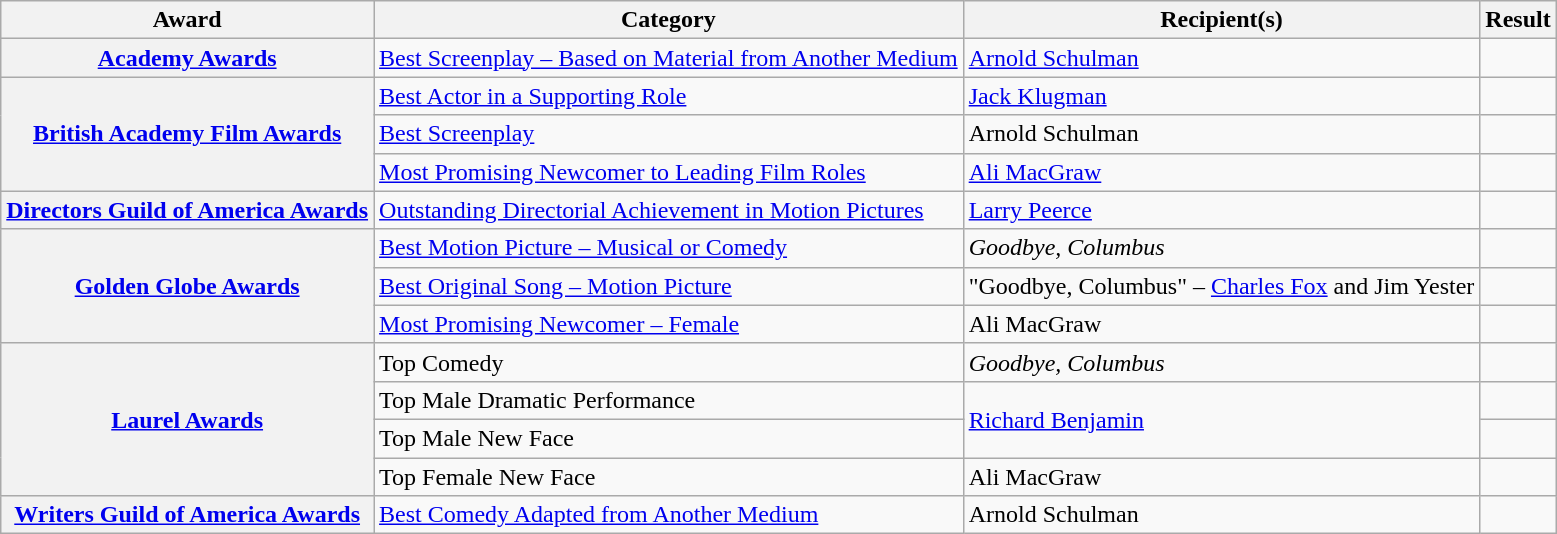<table class="wikitable plainrowheaders">
<tr>
<th scope="col">Award</th>
<th scope="col">Category</th>
<th scope="col">Recipient(s)</th>
<th scope="col">Result</th>
</tr>
<tr>
<th scope="row"><a href='#'>Academy Awards</a></th>
<td><a href='#'>Best Screenplay – Based on Material from Another Medium</a></td>
<td><a href='#'>Arnold Schulman</a></td>
<td></td>
</tr>
<tr>
<th scope="row" rowspan="3"><a href='#'>British Academy Film Awards</a></th>
<td><a href='#'>Best Actor in a Supporting Role</a></td>
<td><a href='#'>Jack Klugman</a></td>
<td></td>
</tr>
<tr>
<td><a href='#'>Best Screenplay</a></td>
<td>Arnold Schulman</td>
<td></td>
</tr>
<tr>
<td><a href='#'>Most Promising Newcomer to Leading Film Roles</a></td>
<td><a href='#'>Ali MacGraw</a></td>
<td></td>
</tr>
<tr>
<th scope="row"><a href='#'>Directors Guild of America Awards</a></th>
<td><a href='#'>Outstanding Directorial Achievement in Motion Pictures</a></td>
<td><a href='#'>Larry Peerce</a></td>
<td></td>
</tr>
<tr>
<th scope="row" rowspan="3"><a href='#'>Golden Globe Awards</a></th>
<td><a href='#'>Best Motion Picture – Musical or Comedy</a></td>
<td><em>Goodbye, Columbus</em></td>
<td></td>
</tr>
<tr>
<td><a href='#'>Best Original Song – Motion Picture</a></td>
<td>"Goodbye, Columbus" – <a href='#'>Charles Fox</a> and Jim Yester</td>
<td></td>
</tr>
<tr>
<td><a href='#'>Most Promising Newcomer – Female</a></td>
<td>Ali MacGraw</td>
<td></td>
</tr>
<tr>
<th scope="row" rowspan="4"><a href='#'>Laurel Awards</a></th>
<td>Top Comedy</td>
<td><em>Goodbye, Columbus</em></td>
<td></td>
</tr>
<tr>
<td>Top Male Dramatic Performance</td>
<td rowspan="2"><a href='#'>Richard Benjamin</a></td>
<td></td>
</tr>
<tr>
<td>Top Male New Face</td>
<td></td>
</tr>
<tr>
<td>Top Female New Face</td>
<td>Ali MacGraw</td>
<td></td>
</tr>
<tr>
<th scope="row"><a href='#'>Writers Guild of America Awards</a></th>
<td><a href='#'>Best Comedy Adapted from Another Medium</a></td>
<td>Arnold Schulman</td>
<td></td>
</tr>
</table>
